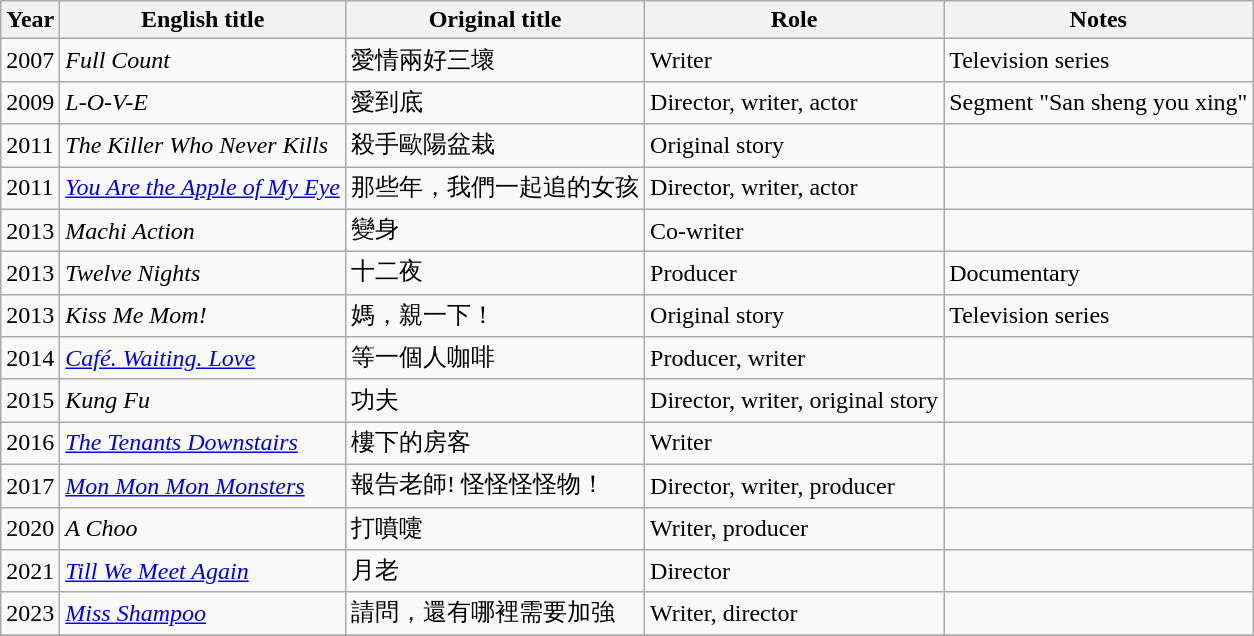<table class="wikitable sortable">
<tr>
<th>Year</th>
<th>English title</th>
<th>Original title</th>
<th>Role</th>
<th class="unsortable">Notes</th>
</tr>
<tr>
<td>2007</td>
<td><em>Full Count</em></td>
<td>愛情兩好三壞</td>
<td>Writer</td>
<td>Television series</td>
</tr>
<tr>
<td>2009</td>
<td><em>L-O-V-E</em></td>
<td>愛到底</td>
<td>Director, writer, actor</td>
<td>Segment "San sheng you xing"</td>
</tr>
<tr>
<td>2011</td>
<td><em>The Killer Who Never Kills</em></td>
<td>殺手歐陽盆栽</td>
<td>Original story</td>
<td></td>
</tr>
<tr>
<td>2011</td>
<td><em><a href='#'>You Are the Apple of My Eye</a></em></td>
<td>那些年，我們一起追的女孩</td>
<td>Director, writer, actor</td>
<td></td>
</tr>
<tr>
<td>2013</td>
<td><em>Machi Action</em></td>
<td>變身</td>
<td>Co-writer</td>
<td></td>
</tr>
<tr>
<td>2013</td>
<td><em>Twelve Nights</em></td>
<td>十二夜</td>
<td>Producer</td>
<td>Documentary</td>
</tr>
<tr>
<td>2013</td>
<td><em>Kiss Me Mom!</em></td>
<td>媽，親一下！</td>
<td>Original story</td>
<td>Television series</td>
</tr>
<tr>
<td>2014</td>
<td><em><a href='#'>Café. Waiting. Love</a></em></td>
<td>等一個人咖啡</td>
<td>Producer, writer</td>
<td></td>
</tr>
<tr>
<td>2015</td>
<td><em>Kung Fu</em></td>
<td>功夫</td>
<td>Director, writer, original story</td>
<td></td>
</tr>
<tr>
<td>2016</td>
<td><em><a href='#'>The Tenants Downstairs</a></em></td>
<td>樓下的房客</td>
<td>Writer</td>
<td></td>
</tr>
<tr>
<td>2017</td>
<td><em><a href='#'>Mon Mon Mon Monsters</a></em></td>
<td>報告老師! 怪怪怪怪物！</td>
<td>Director, writer, producer</td>
<td></td>
</tr>
<tr>
<td>2020</td>
<td><em>A Choo</em></td>
<td>打噴嚏</td>
<td>Writer, producer</td>
<td></td>
</tr>
<tr>
<td>2021</td>
<td><em><a href='#'>Till We Meet Again</a></em></td>
<td>月老</td>
<td>Director</td>
<td></td>
</tr>
<tr>
<td>2023</td>
<td><em><a href='#'>Miss Shampoo</a></em></td>
<td>請問，還有哪裡需要加強</td>
<td>Writer, director</td>
<td></td>
</tr>
<tr>
</tr>
</table>
